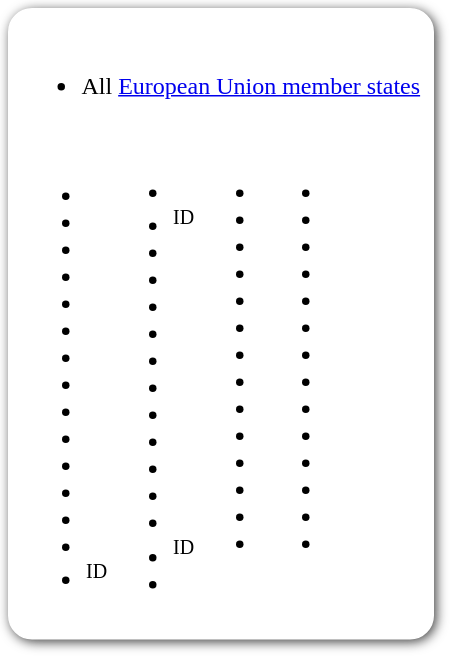<table style=" border-radius:1em; box-shadow: 0.1em 0.1em 0.5em rgba(0,0,0,0.75); background-color: white; border: 1px solid white; padding: 5px;">
<tr style="vertical-align:top;">
<td><br><ul><li> All <a href='#'>European Union member states</a></li></ul><table>
<tr>
<td><br><ul><li></li><li></li><li></li><li></li><li></li><li></li><li></li><li></li><li></li><li></li><li></li><li></li><li></li><li></li><li><sup>ID</sup></li></ul></td>
<td valign=top><br><ul><li></li><li><sup>ID</sup></li><li></li><li></li><li></li><li></li><li></li><li></li><li></li><li></li><li></li><li></li><li></li><li><sup>ID</sup></li><li></li></ul></td>
<td valign=top><br><ul><li></li><li></li><li></li><li></li><li></li><li></li><li></li><li></li><li></li><li></li><li></li><li></li><li></li><li></li></ul></td>
<td valign=top><br><ul><li></li><li></li><li></li><li></li><li></li><li></li><li></li><li></li><li></li><li></li><li></li><li></li><li></li><li></li></ul></td>
<td></td>
</tr>
</table>
</td>
</tr>
</table>
